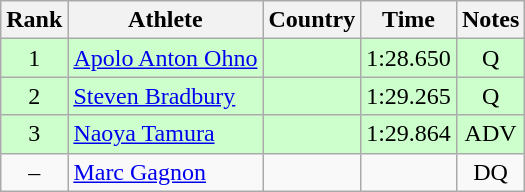<table class="wikitable sortable" style="text-align:center">
<tr>
<th>Rank</th>
<th>Athlete</th>
<th>Country</th>
<th>Time</th>
<th>Notes</th>
</tr>
<tr bgcolor=ccffcc>
<td>1</td>
<td align=left><a href='#'>Apolo Anton Ohno</a></td>
<td align=left></td>
<td>1:28.650</td>
<td>Q</td>
</tr>
<tr bgcolor=ccffcc>
<td>2</td>
<td align=left><a href='#'>Steven Bradbury</a></td>
<td align=left></td>
<td>1:29.265</td>
<td>Q</td>
</tr>
<tr bgcolor=ccffcc>
<td>3</td>
<td align=left><a href='#'>Naoya Tamura</a></td>
<td align=left></td>
<td>1:29.864</td>
<td>ADV</td>
</tr>
<tr>
<td>–</td>
<td align=left><a href='#'>Marc Gagnon</a></td>
<td align=left></td>
<td></td>
<td>DQ</td>
</tr>
</table>
